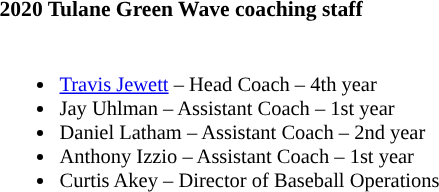<table class="toccolours" style="text-align: left; font-size:90%;">
<tr>
<th colspan="9">2020 Tulane Green Wave coaching staff</th>
</tr>
<tr>
<td style="font-size: 95%;" valign="top"><br><ul><li><a href='#'>Travis Jewett</a> – Head Coach – 4th year</li><li>Jay Uhlman – Assistant Coach – 1st year</li><li>Daniel Latham – Assistant Coach – 2nd year</li><li>Anthony Izzio – Assistant Coach – 1st year</li><li>Curtis Akey  – Director of Baseball Operations</li></ul></td>
</tr>
</table>
